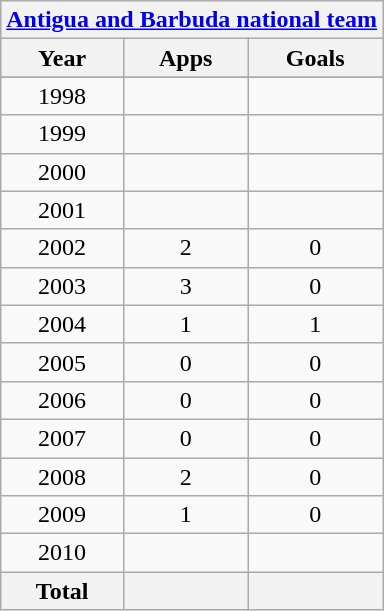<table class="wikitable" style="text-align:center">
<tr>
<th colspan=3><a href='#'>Antigua and Barbuda national team</a></th>
</tr>
<tr>
<th>Year</th>
<th>Apps</th>
<th>Goals</th>
</tr>
<tr>
</tr>
<tr>
<td>1998</td>
<td></td>
<td></td>
</tr>
<tr>
<td>1999</td>
<td></td>
<td></td>
</tr>
<tr>
<td>2000</td>
<td></td>
<td></td>
</tr>
<tr>
<td>2001</td>
<td></td>
<td></td>
</tr>
<tr>
<td>2002</td>
<td>2</td>
<td>0</td>
</tr>
<tr>
<td>2003</td>
<td>3</td>
<td>0</td>
</tr>
<tr>
<td>2004</td>
<td>1</td>
<td>1</td>
</tr>
<tr>
<td>2005</td>
<td>0</td>
<td>0</td>
</tr>
<tr>
<td>2006</td>
<td>0</td>
<td>0</td>
</tr>
<tr>
<td>2007</td>
<td>0</td>
<td>0</td>
</tr>
<tr>
<td>2008</td>
<td>2</td>
<td>0</td>
</tr>
<tr>
<td>2009</td>
<td>1</td>
<td>0</td>
</tr>
<tr>
<td>2010</td>
<td></td>
<td></td>
</tr>
<tr>
<th>Total</th>
<th></th>
<th></th>
</tr>
</table>
